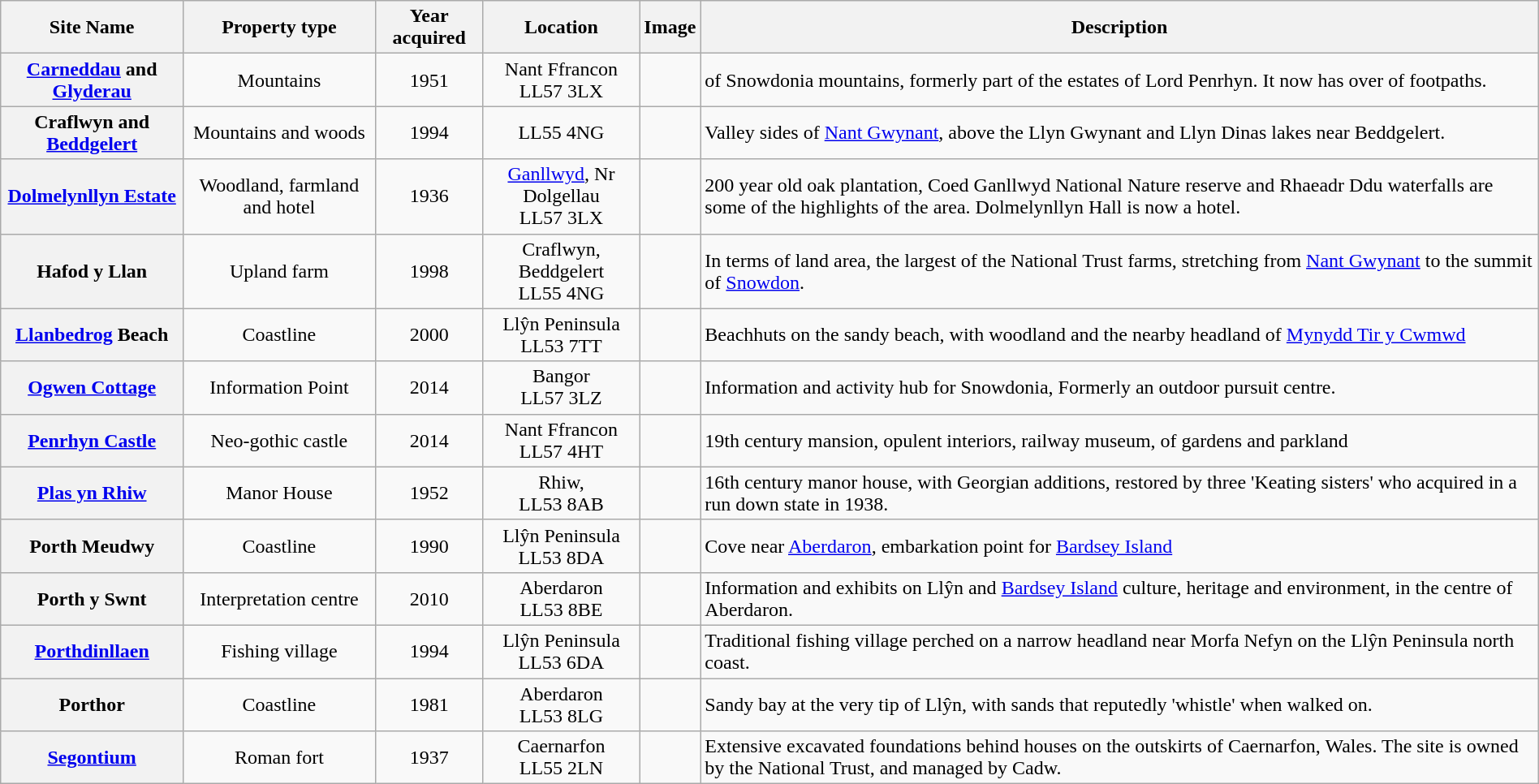<table class="wikitable sortable" style="text-align:center; width:100%;">
<tr>
<th>Site Name</th>
<th>Property type</th>
<th>Year acquired</th>
<th>Location</th>
<th class="unsortable">Image</th>
<th class="unsortable">Description</th>
</tr>
<tr>
<th scope="row"><a href='#'>Carneddau</a> and <a href='#'>Glyderau</a></th>
<td>Mountains</td>
<td>1951</td>
<td>Nant Ffrancon<br>LL57 3LX<br><small></small></td>
<td></td>
<td style="text-align:left"> of Snowdonia mountains, formerly part of the estates of Lord Penrhyn. It now has over  of footpaths.</td>
</tr>
<tr>
<th scope="row">Craflwyn and <a href='#'>Beddgelert</a></th>
<td>Mountains and woods</td>
<td>1994</td>
<td>LL55 4NG<br><small></small></td>
<td></td>
<td style="text-align:left">Valley sides of <a href='#'>Nant Gwynant</a>, above the Llyn Gwynant and Llyn Dinas lakes near Beddgelert.</td>
</tr>
<tr>
<th scope="row"><a href='#'>Dolmelynllyn Estate</a></th>
<td>Woodland, farmland and hotel</td>
<td>1936</td>
<td><a href='#'>Ganllwyd</a>, Nr Dolgellau<br>LL57 3LX<br><small></small></td>
<td></td>
<td style="text-align:left">200 year old oak plantation, Coed Ganllwyd National Nature reserve and Rhaeadr Ddu waterfalls are some of the highlights of the area. Dolmelynllyn Hall is now a hotel.</td>
</tr>
<tr>
<th scope="row">Hafod y Llan</th>
<td>Upland farm</td>
<td>1998</td>
<td>Craflwyn, Beddgelert<br>LL55 4NG<br><small></small></td>
<td></td>
<td style="text-align:left">In terms of land area, the largest of the National Trust farms, stretching from <a href='#'>Nant Gwynant</a> to the summit of <a href='#'>Snowdon</a>.</td>
</tr>
<tr>
<th scope="row"><a href='#'>Llanbedrog</a> Beach</th>
<td>Coastline</td>
<td>2000</td>
<td>Llŷn Peninsula<br>LL53 7TT<br><small></small></td>
<td></td>
<td style="text-align:left">Beachhuts on the sandy beach, with woodland and the nearby headland of <a href='#'>Mynydd Tir y Cwmwd</a></td>
</tr>
<tr>
<th scope="row"><a href='#'>Ogwen Cottage</a></th>
<td>Information Point</td>
<td>2014</td>
<td>Bangor<br>LL57 3LZ<br><small></small></td>
<td></td>
<td style="text-align:left">Information and activity hub for Snowdonia, Formerly an outdoor pursuit centre.</td>
</tr>
<tr>
<th scope="row"><a href='#'>Penrhyn Castle</a></th>
<td>Neo-gothic castle</td>
<td>2014</td>
<td>Nant Ffrancon<br>LL57 4HT<br><small></small></td>
<td></td>
<td style="text-align:left">19th century mansion, opulent interiors, railway museum,  of gardens and parkland</td>
</tr>
<tr>
<th scope="row"><a href='#'>Plas yn Rhiw</a></th>
<td>Manor House</td>
<td>1952</td>
<td>Rhiw, <br>LL53 8AB<br><small></small></td>
<td></td>
<td style="text-align:left">16th century manor house, with Georgian additions, restored by three 'Keating sisters' who acquired in a run down state in 1938.</td>
</tr>
<tr>
<th scope="row">Porth Meudwy</th>
<td>Coastline</td>
<td>1990</td>
<td>Llŷn Peninsula<br>LL53 8DA<br><small></small></td>
<td></td>
<td style="text-align:left">Cove near <a href='#'>Aberdaron</a>, embarkation point for <a href='#'>Bardsey Island</a></td>
</tr>
<tr>
<th scope="row">Porth y Swnt</th>
<td>Interpretation centre</td>
<td>2010</td>
<td>Aberdaron<br>LL53 8BE<br><small></small></td>
<td></td>
<td style="text-align:left">Information and exhibits on Llŷn and <a href='#'>Bardsey Island</a> culture, heritage and environment, in the centre of Aberdaron.</td>
</tr>
<tr>
<th scope="row"><a href='#'>Porthdinllaen</a></th>
<td>Fishing village</td>
<td>1994</td>
<td>Llŷn Peninsula<br>LL53 6DA<br><small></small></td>
<td></td>
<td style="text-align:left">Traditional fishing village perched on a narrow headland near Morfa Nefyn on the Llŷn Peninsula north coast.</td>
</tr>
<tr>
<th scope="row">Porthor</th>
<td>Coastline</td>
<td>1981</td>
<td>Aberdaron<br>LL53 8LG<br><small></small></td>
<td></td>
<td style="text-align:left">Sandy bay at the very tip of Llŷn, with sands that reputedly 'whistle' when walked on.</td>
</tr>
<tr>
<th scope="row"><a href='#'>Segontium</a></th>
<td>Roman fort</td>
<td>1937</td>
<td>Caernarfon<br>LL55 2LN<br><small></small></td>
<td></td>
<td style="text-align:left">Extensive excavated foundations behind houses on the outskirts of Caernarfon, Wales. The site is owned by the National Trust, and managed by Cadw.</td>
</tr>
</table>
